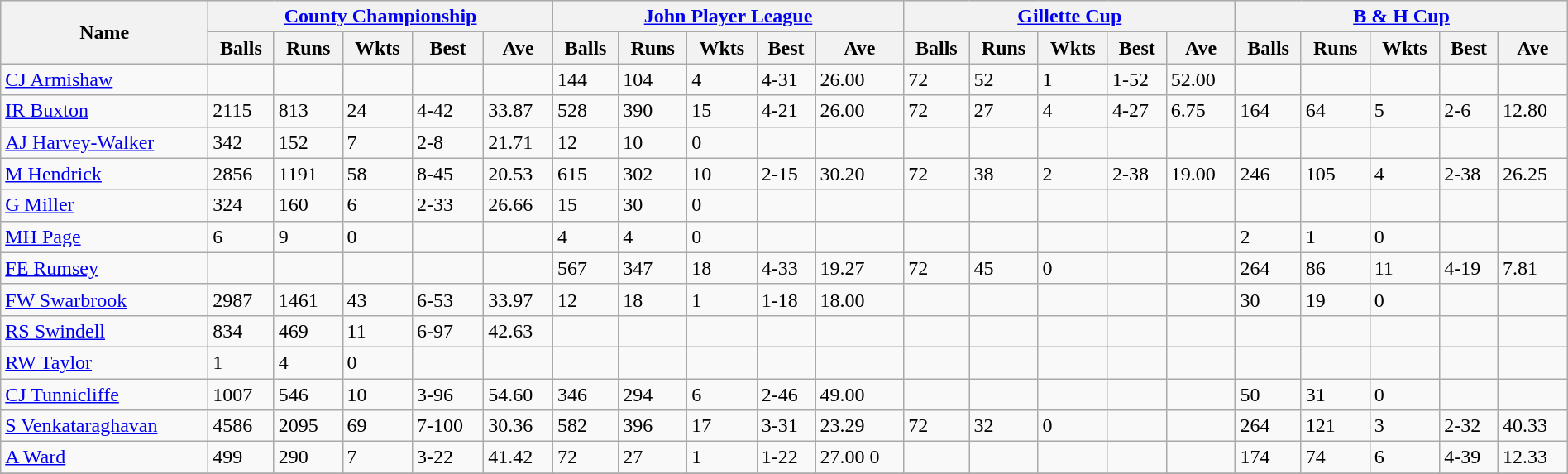<table class="wikitable" width="100%">
<tr bgcolor="#efefef">
<th rowspan=2>Name</th>
<th colspan=5><a href='#'>County Championship</a></th>
<th colspan=5><a href='#'>John Player League</a></th>
<th colspan=5><a href='#'>Gillette Cup</a></th>
<th colspan=5><a href='#'>B & H Cup</a></th>
</tr>
<tr>
<th>Balls</th>
<th>Runs</th>
<th>Wkts</th>
<th>Best</th>
<th>Ave</th>
<th>Balls</th>
<th>Runs</th>
<th>Wkts</th>
<th>Best</th>
<th>Ave</th>
<th>Balls</th>
<th>Runs</th>
<th>Wkts</th>
<th>Best</th>
<th>Ave</th>
<th>Balls</th>
<th>Runs</th>
<th>Wkts</th>
<th>Best</th>
<th>Ave</th>
</tr>
<tr>
<td><a href='#'>CJ Armishaw</a></td>
<td></td>
<td></td>
<td></td>
<td></td>
<td></td>
<td>144</td>
<td>104</td>
<td>4</td>
<td>4-31</td>
<td>26.00</td>
<td>72</td>
<td>52</td>
<td>1</td>
<td>1-52</td>
<td>52.00</td>
<td></td>
<td></td>
<td></td>
<td></td>
<td></td>
</tr>
<tr>
<td><a href='#'>IR Buxton</a></td>
<td>2115</td>
<td>813</td>
<td>24</td>
<td>4-42</td>
<td>33.87</td>
<td>528</td>
<td>390</td>
<td>15</td>
<td>4-21</td>
<td>26.00</td>
<td>72</td>
<td>27</td>
<td>4</td>
<td>4-27</td>
<td>6.75</td>
<td>164</td>
<td>64</td>
<td>5</td>
<td>2-6</td>
<td>12.80</td>
</tr>
<tr>
<td><a href='#'>AJ Harvey-Walker</a></td>
<td>342</td>
<td>152</td>
<td>7</td>
<td>2-8</td>
<td>21.71</td>
<td>12</td>
<td>10</td>
<td>0</td>
<td></td>
<td></td>
<td></td>
<td></td>
<td></td>
<td></td>
<td></td>
<td></td>
<td></td>
<td></td>
<td></td>
<td></td>
</tr>
<tr>
<td><a href='#'>M Hendrick</a></td>
<td>2856</td>
<td>1191</td>
<td>58</td>
<td>8-45</td>
<td>20.53</td>
<td>615</td>
<td>302</td>
<td>10</td>
<td>2-15</td>
<td>30.20</td>
<td>72</td>
<td>38</td>
<td>2</td>
<td>2-38</td>
<td>19.00</td>
<td>246</td>
<td>105</td>
<td>4</td>
<td>2-38</td>
<td>26.25</td>
</tr>
<tr>
<td><a href='#'>G Miller</a></td>
<td>324</td>
<td>160</td>
<td>6</td>
<td>2-33</td>
<td>26.66</td>
<td>15</td>
<td>30</td>
<td>0</td>
<td></td>
<td></td>
<td></td>
<td></td>
<td></td>
<td></td>
<td></td>
<td></td>
<td></td>
<td></td>
<td></td>
<td></td>
</tr>
<tr>
<td><a href='#'>MH Page</a></td>
<td>6</td>
<td>9</td>
<td>0</td>
<td></td>
<td></td>
<td>4</td>
<td>4</td>
<td>0</td>
<td></td>
<td></td>
<td></td>
<td></td>
<td></td>
<td></td>
<td></td>
<td>2</td>
<td>1</td>
<td>0</td>
<td></td>
<td></td>
</tr>
<tr>
<td><a href='#'>FE Rumsey</a></td>
<td></td>
<td></td>
<td></td>
<td></td>
<td></td>
<td>567</td>
<td>347</td>
<td>18</td>
<td>4-33</td>
<td>19.27</td>
<td>72</td>
<td>45</td>
<td>0</td>
<td></td>
<td></td>
<td>264</td>
<td>86</td>
<td>11</td>
<td>4-19</td>
<td>7.81</td>
</tr>
<tr>
<td><a href='#'>FW Swarbrook</a></td>
<td>2987</td>
<td>1461</td>
<td>43</td>
<td>6-53</td>
<td>33.97</td>
<td>12</td>
<td>18</td>
<td>1</td>
<td>1-18</td>
<td>18.00</td>
<td></td>
<td></td>
<td></td>
<td></td>
<td></td>
<td>30</td>
<td>19</td>
<td>0</td>
<td></td>
<td></td>
</tr>
<tr>
<td><a href='#'>RS Swindell</a></td>
<td>834</td>
<td>469</td>
<td>11</td>
<td>6-97</td>
<td>42.63</td>
<td></td>
<td></td>
<td></td>
<td></td>
<td></td>
<td></td>
<td></td>
<td></td>
<td></td>
<td></td>
<td></td>
<td></td>
<td></td>
<td></td>
<td></td>
</tr>
<tr>
<td><a href='#'>RW Taylor</a></td>
<td>1</td>
<td>4</td>
<td>0</td>
<td></td>
<td></td>
<td></td>
<td></td>
<td></td>
<td></td>
<td></td>
<td></td>
<td></td>
<td></td>
<td></td>
<td></td>
<td></td>
<td></td>
<td></td>
<td></td>
<td></td>
</tr>
<tr>
<td><a href='#'>CJ Tunnicliffe</a></td>
<td>1007</td>
<td>546</td>
<td>10</td>
<td>3-96</td>
<td>54.60</td>
<td>346</td>
<td>294</td>
<td>6</td>
<td>2-46</td>
<td>49.00</td>
<td></td>
<td></td>
<td></td>
<td></td>
<td></td>
<td>50</td>
<td>31</td>
<td>0</td>
<td></td>
<td></td>
</tr>
<tr>
<td><a href='#'>S Venkataraghavan</a></td>
<td>4586</td>
<td>2095</td>
<td>69</td>
<td>7-100</td>
<td>30.36</td>
<td>582</td>
<td>396</td>
<td>17</td>
<td>3-31</td>
<td>23.29</td>
<td>72</td>
<td>32</td>
<td>0</td>
<td></td>
<td></td>
<td>264</td>
<td>121</td>
<td>3</td>
<td>2-32</td>
<td>40.33</td>
</tr>
<tr>
<td><a href='#'>A Ward</a></td>
<td>499</td>
<td>290</td>
<td>7</td>
<td>3-22</td>
<td>41.42</td>
<td>72</td>
<td>27</td>
<td>1</td>
<td>1-22</td>
<td>27.00  0</td>
<td></td>
<td></td>
<td></td>
<td></td>
<td></td>
<td>174</td>
<td>74</td>
<td>6</td>
<td>4-39</td>
<td>12.33<br></td>
</tr>
<tr>
</tr>
</table>
